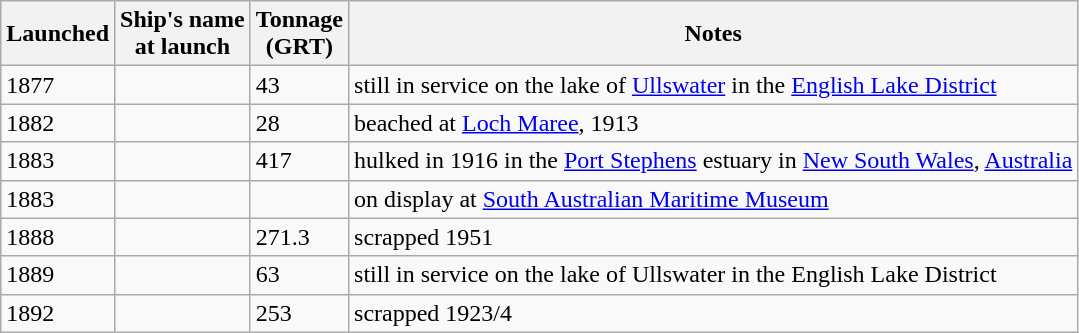<table class="wikitable sortable">
<tr>
<th>Launched</th>
<th>Ship's name<br>at launch</th>
<th>Tonnage<br>(GRT)</th>
<th>Notes</th>
</tr>
<tr>
<td>1877</td>
<td></td>
<td>43</td>
<td>still in service on the lake of <a href='#'>Ullswater</a> in the <a href='#'>English Lake District</a></td>
</tr>
<tr>
<td>1882</td>
<td></td>
<td>28</td>
<td>beached at <a href='#'>Loch Maree</a>, 1913</td>
</tr>
<tr>
<td>1883</td>
<td></td>
<td>417</td>
<td>hulked in 1916 in the <a href='#'>Port Stephens</a> estuary in <a href='#'>New South Wales</a>, <a href='#'>Australia</a></td>
</tr>
<tr>
<td>1883</td>
<td></td>
<td></td>
<td>on display at <a href='#'>South Australian Maritime Museum</a></td>
</tr>
<tr>
<td>1888</td>
<td></td>
<td>271.3</td>
<td>scrapped 1951</td>
</tr>
<tr>
<td>1889</td>
<td></td>
<td>63</td>
<td>still in service on the lake of Ullswater in the English Lake District</td>
</tr>
<tr>
<td>1892</td>
<td></td>
<td>253</td>
<td>scrapped 1923/4</td>
</tr>
</table>
